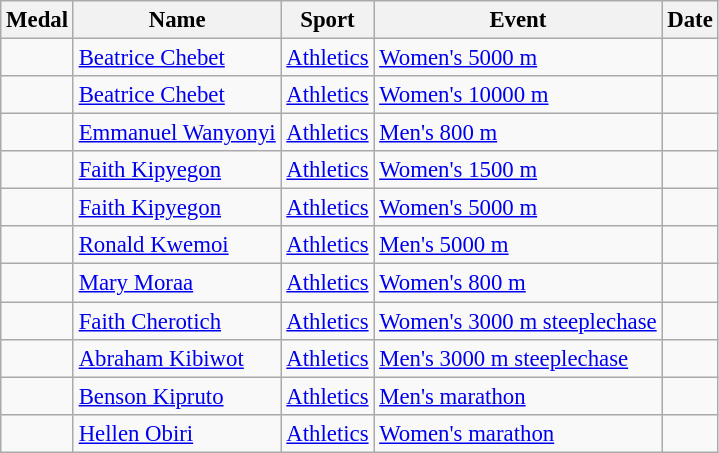<table class="wikitable sortable" style="font-size: 95%;">
<tr>
<th>Medal</th>
<th>Name</th>
<th>Sport</th>
<th>Event</th>
<th>Date</th>
</tr>
<tr>
<td></td>
<td><a href='#'>Beatrice Chebet</a></td>
<td><a href='#'>Athletics</a></td>
<td><a href='#'>Women's 5000 m</a></td>
<td></td>
</tr>
<tr>
<td></td>
<td><a href='#'>Beatrice Chebet</a></td>
<td><a href='#'>Athletics</a></td>
<td><a href='#'>Women's 10000 m</a></td>
<td></td>
</tr>
<tr>
<td></td>
<td><a href='#'>Emmanuel Wanyonyi</a></td>
<td><a href='#'>Athletics</a></td>
<td><a href='#'>Men's 800 m</a></td>
<td></td>
</tr>
<tr>
<td></td>
<td><a href='#'>Faith Kipyegon</a></td>
<td><a href='#'>Athletics</a></td>
<td><a href='#'>Women's 1500 m</a></td>
<td></td>
</tr>
<tr>
<td></td>
<td><a href='#'>Faith Kipyegon</a></td>
<td><a href='#'>Athletics</a></td>
<td><a href='#'>Women's 5000 m</a></td>
<td></td>
</tr>
<tr>
<td></td>
<td><a href='#'>Ronald Kwemoi</a></td>
<td><a href='#'>Athletics</a></td>
<td><a href='#'>Men's 5000 m</a></td>
<td></td>
</tr>
<tr>
<td></td>
<td><a href='#'>Mary Moraa</a></td>
<td><a href='#'>Athletics</a></td>
<td><a href='#'>Women's 800 m</a></td>
<td></td>
</tr>
<tr>
<td></td>
<td><a href='#'>Faith Cherotich</a></td>
<td><a href='#'>Athletics</a></td>
<td><a href='#'>Women's 3000 m steeplechase</a></td>
<td></td>
</tr>
<tr>
<td></td>
<td><a href='#'>Abraham Kibiwot</a></td>
<td><a href='#'>Athletics</a></td>
<td><a href='#'>Men's 3000 m steeplechase</a></td>
<td></td>
</tr>
<tr>
<td></td>
<td><a href='#'>Benson Kipruto</a></td>
<td><a href='#'>Athletics</a></td>
<td><a href='#'>Men's marathon</a></td>
<td></td>
</tr>
<tr>
<td></td>
<td><a href='#'>Hellen Obiri</a></td>
<td><a href='#'>Athletics</a></td>
<td><a href='#'>Women's marathon</a></td>
<td></td>
</tr>
</table>
